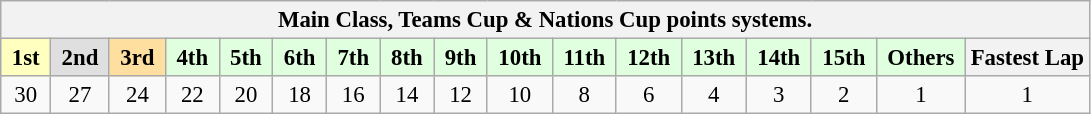<table class="wikitable" style="font-size:95%; text-align:center">
<tr>
<th colspan="19">Main Class, Teams Cup & Nations Cup points systems.</th>
</tr>
<tr>
<td style="background:#ffffbf;"> <strong>1st</strong> </td>
<td style="background:#dfdfdf;"> <strong>2nd</strong> </td>
<td style="background:#ffdf9f;"> <strong>3rd</strong> </td>
<td style="background:#dfffdf;"> <strong>4th</strong> </td>
<td style="background:#dfffdf;"> <strong>5th</strong> </td>
<td style="background:#dfffdf;"> <strong>6th</strong> </td>
<td style="background:#dfffdf;"> <strong>7th</strong> </td>
<td style="background:#dfffdf;"> <strong>8th</strong> </td>
<td style="background:#dfffdf;"> <strong>9th</strong> </td>
<td style="background:#dfffdf;"> <strong>10th</strong> </td>
<td style="background:#dfffdf;"> <strong>11th</strong> </td>
<td style="background:#dfffdf;"> <strong>12th</strong> </td>
<td style="background:#dfffdf;"> <strong>13th</strong> </td>
<td style="background:#dfffdf;"> <strong>14th</strong> </td>
<td style="background:#dfffdf;"> <strong>15th</strong> </td>
<td style="background:#dfffdf;"> <strong>Others</strong> </td>
<th>Fastest Lap</th>
</tr>
<tr>
<td>30</td>
<td>27</td>
<td>24</td>
<td>22</td>
<td>20</td>
<td>18</td>
<td>16</td>
<td>14</td>
<td>12</td>
<td>10</td>
<td>8</td>
<td>6</td>
<td>4</td>
<td>3</td>
<td>2</td>
<td>1</td>
<td>1</td>
</tr>
</table>
